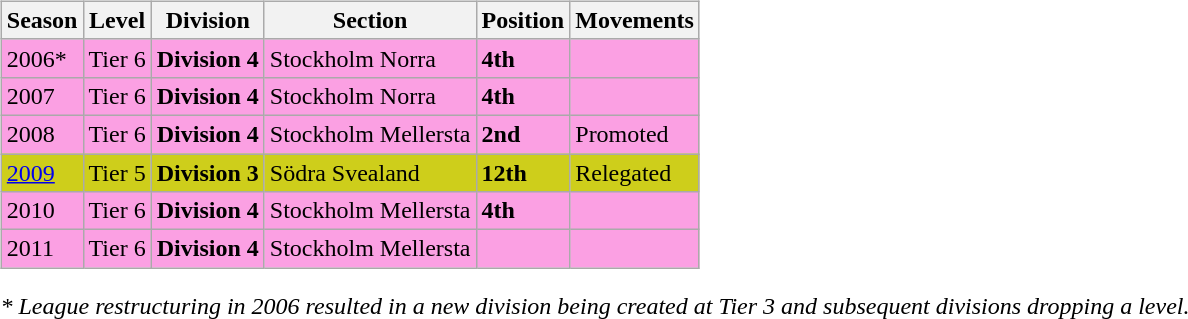<table>
<tr>
<td valign="top" width=0%><br><table class="wikitable">
<tr style="background:#f0f6fa;">
<th><strong>Season</strong></th>
<th><strong>Level</strong></th>
<th><strong>Division</strong></th>
<th><strong>Section</strong></th>
<th><strong>Position</strong></th>
<th><strong>Movements</strong></th>
</tr>
<tr>
<td style="background:#FBA0E3;">2006*</td>
<td style="background:#FBA0E3;">Tier 6</td>
<td style="background:#FBA0E3;"><strong>Division 4</strong></td>
<td style="background:#FBA0E3;">Stockholm Norra</td>
<td style="background:#FBA0E3;"><strong>4th</strong></td>
<td style="background:#FBA0E3;"></td>
</tr>
<tr>
<td style="background:#FBA0E3;">2007</td>
<td style="background:#FBA0E3;">Tier 6</td>
<td style="background:#FBA0E3;"><strong>Division 4</strong></td>
<td style="background:#FBA0E3;">Stockholm Norra</td>
<td style="background:#FBA0E3;"><strong>4th</strong></td>
<td style="background:#FBA0E3;"></td>
</tr>
<tr>
<td style="background:#FBA0E3;">2008</td>
<td style="background:#FBA0E3;">Tier 6</td>
<td style="background:#FBA0E3;"><strong>Division 4</strong></td>
<td style="background:#FBA0E3;">Stockholm Mellersta</td>
<td style="background:#FBA0E3;"><strong>2nd</strong></td>
<td style="background:#FBA0E3;">Promoted</td>
</tr>
<tr>
<td style="background:#CECE1B;"><a href='#'>2009</a></td>
<td style="background:#CECE1B;">Tier 5</td>
<td style="background:#CECE1B;"><strong>Division 3</strong></td>
<td style="background:#CECE1B;">Södra Svealand</td>
<td style="background:#CECE1B;"><strong>12th</strong></td>
<td style="background:#CECE1B;">Relegated</td>
</tr>
<tr>
<td style="background:#FBA0E3;">2010</td>
<td style="background:#FBA0E3;">Tier 6</td>
<td style="background:#FBA0E3;"><strong>Division 4</strong></td>
<td style="background:#FBA0E3;">Stockholm Mellersta</td>
<td style="background:#FBA0E3;"><strong>4th</strong></td>
<td style="background:#FBA0E3;"></td>
</tr>
<tr>
<td style="background:#FBA0E3;">2011</td>
<td style="background:#FBA0E3;">Tier 6</td>
<td style="background:#FBA0E3;"><strong>Division 4</strong></td>
<td style="background:#FBA0E3;">Stockholm Mellersta</td>
<td style="background:#FBA0E3;"></td>
<td style="background:#FBA0E3;"></td>
</tr>
</table>
<em>* League restructuring in 2006 resulted in a new division being created at Tier 3 and subsequent divisions dropping a level.</em>


</td>
</tr>
</table>
